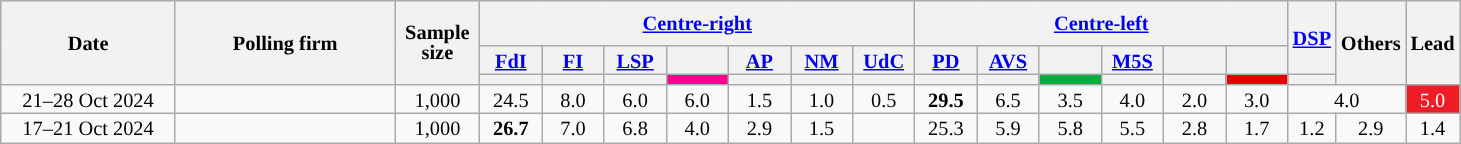<table class="wikitable collapsible collapsed" style="text-align:center;font-size:85%;line-height:13px">
<tr style="height:30px; background-color:#E9E9E9">
<th style="width:110px;" rowspan="3">Date</th>
<th style="width:140px;" rowspan="3">Polling firm</th>
<th style="width:50px;" rowspan="3">Sample size</th>
<th colspan="7" style="width:35px;"><a href='#'>Centre-right</a></th>
<th colspan="6" style="width:35px;"><a href='#'>Centre-left</a></th>
<th rowspan="2"><a href='#'>DSP</a></th>
<th style="width:35px;" rowspan="3">Others</th>
<th style="width:25px;" rowspan="3">Lead</th>
</tr>
<tr>
<th style="width:35px;"><a href='#'>FdI</a></th>
<th style="width:35px;"><a href='#'>FI</a></th>
<th style="width:35px;"><a href='#'>LSP</a></th>
<th style="width:35px;"></th>
<th style="width:35px;"><a href='#'>AP</a></th>
<th style="width:35px;"><a href='#'>NM</a></th>
<th style="width:35px;"><a href='#'>UdC</a></th>
<th style="width:35px;"><a href='#'>PD</a></th>
<th style="width:35px;"><a href='#'>AVS</a></th>
<th style="width:35px;"></th>
<th style="width:35px;"><a href='#'>M5S</a></th>
<th style="width:35px;"></th>
<th style="width:35px;"></th>
</tr>
<tr>
<th style="background:"></th>
<th style="background:"></th>
<th style="background:"></th>
<td bgcolor="#FF0090"></td>
<th style="background:"></th>
<th style="background:"></th>
<th style="background:"></th>
<th style="background:"></th>
<th style="background:"></th>
<td bgcolor="#00AD43"></td>
<th style="background:"></th>
<th style="background:"></th>
<td bgcolor="#E60000"></td>
<th style="background:"></th>
</tr>
<tr>
<td>21–28 Oct 2024</td>
<td></td>
<td>1,000</td>
<td>24.5</td>
<td>8.0</td>
<td>6.0</td>
<td>6.0</td>
<td>1.5</td>
<td>1.0</td>
<td>0.5</td>
<td><strong>29.5</strong></td>
<td>6.5</td>
<td>3.5</td>
<td>4.0</td>
<td>2.0</td>
<td>3.0</td>
<td colspan="2">4.0</td>
<td style="background:#EF1C27; color:white;">5.0</td>
</tr>
<tr>
<td>17–21 Oct 2024</td>
<td></td>
<td>1,000</td>
<td><strong>26.7</strong></td>
<td>7.0</td>
<td>6.8</td>
<td>4.0</td>
<td>2.9</td>
<td>1.5</td>
<td></td>
<td>25.3</td>
<td>5.9</td>
<td>5.8</td>
<td>5.5</td>
<td>2.8</td>
<td>1.7</td>
<td>1.2</td>
<td>2.9</td>
<td style="background:">1.4</td>
</tr>
</table>
